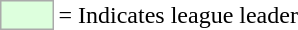<table>
<tr>
<td style="background:#DDFFDD; border:1px solid #aaa; width:2em;"></td>
<td>= Indicates league leader</td>
</tr>
</table>
